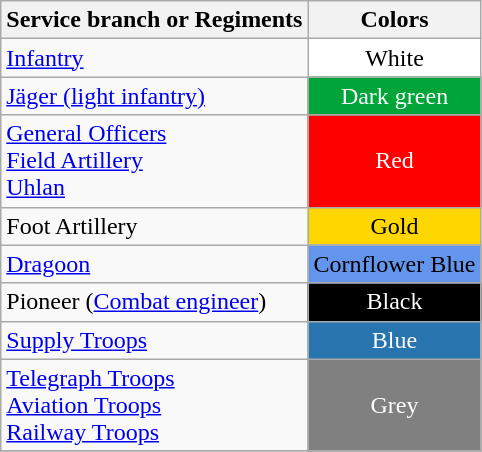<table class="wikitable">
<tr>
<th>Service branch or Regiments</th>
<th>Colors</th>
</tr>
<tr>
<td><a href='#'>Infantry</a></td>
<td align="center" style="background:white;">White</td>
</tr>
<tr>
<td><a href='#'>Jäger (light infantry)</a></td>
<td align="center" style="background:#00a53a; color:white;">Dark green</td>
</tr>
<tr>
<td><a href='#'>General Officers</a><br><a href='#'>Field Artillery</a><br><a href='#'>Uhlan</a></td>
<td align="center" style="background:red; color:white;">Red</td>
</tr>
<tr>
<td>Foot Artillery</td>
<td align="center" style="background:#FFD700;">Gold</td>
</tr>
<tr>
<td><a href='#'>Dragoon</a></td>
<td align="center" style="background:	#6495ED;">Cornflower Blue</td>
</tr>
<tr>
<td>Pioneer (<a href='#'>Combat engineer</a>)</td>
<td align="center" style="background:black; color:white;">Black</td>
</tr>
<tr>
<td><a href='#'>Supply Troops</a></td>
<td align="center" style="background:#2774ae; color:white;">Blue</td>
</tr>
<tr>
<td><a href='#'>Telegraph Troops</a><br><a href='#'>Aviation Troops</a><br><a href='#'>Railway Troops</a><br></td>
<td align="center" style="background:#808080; color:white;">Grey</td>
</tr>
<tr>
</tr>
</table>
